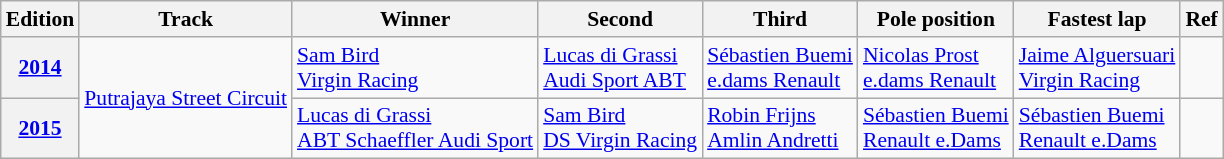<table Class = "wikitable" style = "font-size: 90%;">
<tr>
<th>Edition</th>
<th>Track</th>
<th>Winner</th>
<th>Second</th>
<th>Third</th>
<th>Pole position</th>
<th>Fastest lap</th>
<th>Ref</th>
</tr>
<tr>
<th><a href='#'>2014</a></th>
<td rowspan=2><a href='#'>Putrajaya Street Circuit</a></td>
<td> <a href='#'>Sam Bird</a><br><a href='#'>Virgin Racing</a></td>
<td> <a href='#'>Lucas di Grassi</a><br><a href='#'>Audi Sport ABT</a></td>
<td> <a href='#'>Sébastien Buemi</a><br><a href='#'>e.dams Renault</a></td>
<td> <a href='#'>Nicolas Prost</a><br><a href='#'>e.dams Renault</a></td>
<td> <a href='#'>Jaime Alguersuari</a><br><a href='#'>Virgin Racing</a></td>
<td align="center"></td>
</tr>
<tr>
<th><a href='#'>2015</a></th>
<td> <a href='#'>Lucas di Grassi</a><br><a href='#'>ABT Schaeffler Audi Sport</a></td>
<td> <a href='#'>Sam Bird</a><br><a href='#'>DS Virgin Racing</a></td>
<td> <a href='#'>Robin Frijns</a><br><a href='#'>Amlin Andretti</a></td>
<td> <a href='#'>Sébastien Buemi</a><br><a href='#'>Renault e.Dams</a></td>
<td> <a href='#'>Sébastien Buemi</a><br><a href='#'>Renault e.Dams</a></td>
<td align="center"></td>
</tr>
</table>
